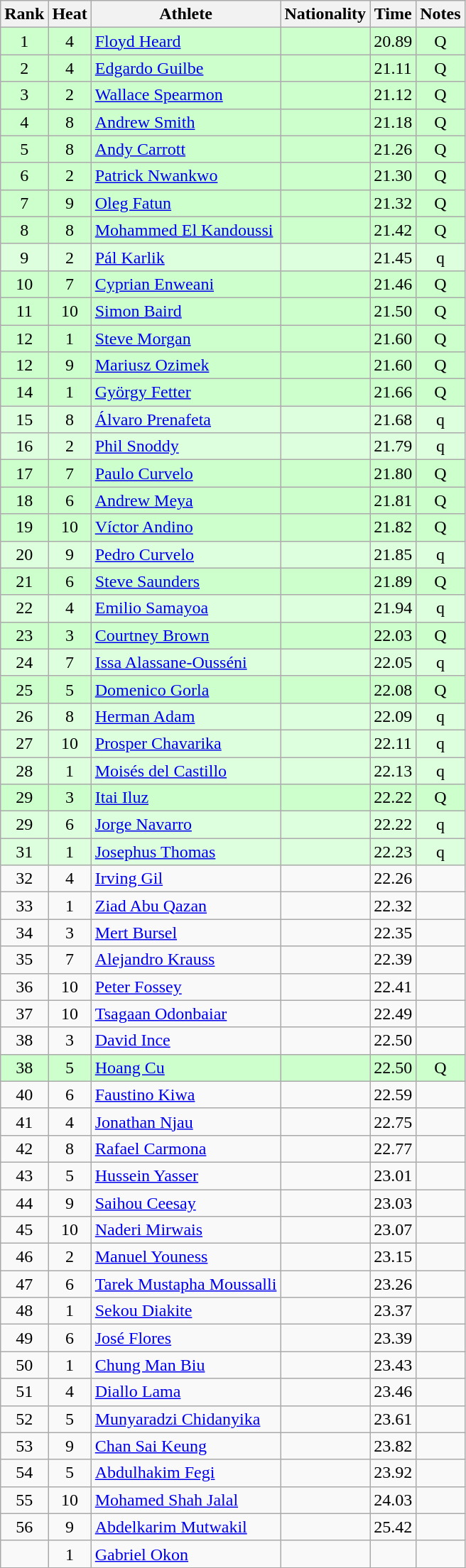<table class="wikitable sortable" style="text-align:center">
<tr>
<th>Rank</th>
<th>Heat</th>
<th>Athlete</th>
<th>Nationality</th>
<th>Time</th>
<th>Notes</th>
</tr>
<tr bgcolor=ccffcc>
<td>1</td>
<td>4</td>
<td align=left><a href='#'>Floyd Heard</a></td>
<td align=left></td>
<td>20.89</td>
<td>Q</td>
</tr>
<tr bgcolor=ccffcc>
<td>2</td>
<td>4</td>
<td align=left><a href='#'>Edgardo Guilbe</a></td>
<td align=left></td>
<td>21.11</td>
<td>Q</td>
</tr>
<tr bgcolor=ccffcc>
<td>3</td>
<td>2</td>
<td align=left><a href='#'>Wallace Spearmon</a></td>
<td align=left></td>
<td>21.12</td>
<td>Q</td>
</tr>
<tr bgcolor=ccffcc>
<td>4</td>
<td>8</td>
<td align=left><a href='#'>Andrew Smith</a></td>
<td align=left></td>
<td>21.18</td>
<td>Q</td>
</tr>
<tr bgcolor=ccffcc>
<td>5</td>
<td>8</td>
<td align=left><a href='#'>Andy Carrott</a></td>
<td align=left></td>
<td>21.26</td>
<td>Q</td>
</tr>
<tr bgcolor=ccffcc>
<td>6</td>
<td>2</td>
<td align=left><a href='#'>Patrick Nwankwo</a></td>
<td align=left></td>
<td>21.30</td>
<td>Q</td>
</tr>
<tr bgcolor=ccffcc>
<td>7</td>
<td>9</td>
<td align=left><a href='#'>Oleg Fatun</a></td>
<td align=left></td>
<td>21.32</td>
<td>Q</td>
</tr>
<tr bgcolor=ccffcc>
<td>8</td>
<td>8</td>
<td align=left><a href='#'>Mohammed El Kandoussi</a></td>
<td align=left></td>
<td>21.42</td>
<td>Q</td>
</tr>
<tr bgcolor=ddffdd>
<td>9</td>
<td>2</td>
<td align=left><a href='#'>Pál Karlik</a></td>
<td align=left></td>
<td>21.45</td>
<td>q</td>
</tr>
<tr bgcolor=ccffcc>
<td>10</td>
<td>7</td>
<td align=left><a href='#'>Cyprian Enweani</a></td>
<td align=left></td>
<td>21.46</td>
<td>Q</td>
</tr>
<tr bgcolor=ccffcc>
<td>11</td>
<td>10</td>
<td align=left><a href='#'>Simon Baird</a></td>
<td align=left></td>
<td>21.50</td>
<td>Q</td>
</tr>
<tr bgcolor=ccffcc>
<td>12</td>
<td>1</td>
<td align=left><a href='#'>Steve Morgan</a></td>
<td align=left></td>
<td>21.60</td>
<td>Q</td>
</tr>
<tr bgcolor=ccffcc>
<td>12</td>
<td>9</td>
<td align=left><a href='#'>Mariusz Ozimek</a></td>
<td align=left></td>
<td>21.60</td>
<td>Q</td>
</tr>
<tr bgcolor=ccffcc>
<td>14</td>
<td>1</td>
<td align=left><a href='#'>György Fetter</a></td>
<td align=left></td>
<td>21.66</td>
<td>Q</td>
</tr>
<tr bgcolor=ddffdd>
<td>15</td>
<td>8</td>
<td align=left><a href='#'>Álvaro Prenafeta</a></td>
<td align=left></td>
<td>21.68</td>
<td>q</td>
</tr>
<tr bgcolor=ddffdd>
<td>16</td>
<td>2</td>
<td align=left><a href='#'>Phil Snoddy</a></td>
<td align=left></td>
<td>21.79</td>
<td>q</td>
</tr>
<tr bgcolor=ccffcc>
<td>17</td>
<td>7</td>
<td align=left><a href='#'>Paulo Curvelo</a></td>
<td align=left></td>
<td>21.80</td>
<td>Q</td>
</tr>
<tr bgcolor=ccffcc>
<td>18</td>
<td>6</td>
<td align=left><a href='#'>Andrew Meya</a></td>
<td align=left></td>
<td>21.81</td>
<td>Q</td>
</tr>
<tr bgcolor=ccffcc>
<td>19</td>
<td>10</td>
<td align=left><a href='#'>Víctor Andino</a></td>
<td align=left></td>
<td>21.82</td>
<td>Q</td>
</tr>
<tr bgcolor=ddffdd>
<td>20</td>
<td>9</td>
<td align=left><a href='#'>Pedro Curvelo</a></td>
<td align=left></td>
<td>21.85</td>
<td>q</td>
</tr>
<tr bgcolor=ccffcc>
<td>21</td>
<td>6</td>
<td align=left><a href='#'>Steve Saunders</a></td>
<td align=left></td>
<td>21.89</td>
<td>Q</td>
</tr>
<tr bgcolor=ddffdd>
<td>22</td>
<td>4</td>
<td align=left><a href='#'>Emilio Samayoa</a></td>
<td align=left></td>
<td>21.94</td>
<td>q</td>
</tr>
<tr bgcolor=ccffcc>
<td>23</td>
<td>3</td>
<td align=left><a href='#'>Courtney Brown</a></td>
<td align=left></td>
<td>22.03</td>
<td>Q</td>
</tr>
<tr bgcolor=ddffdd>
<td>24</td>
<td>7</td>
<td align=left><a href='#'>Issa Alassane-Ousséni</a></td>
<td align=left></td>
<td>22.05</td>
<td>q</td>
</tr>
<tr bgcolor=ccffcc>
<td>25</td>
<td>5</td>
<td align=left><a href='#'>Domenico Gorla</a></td>
<td align=left></td>
<td>22.08</td>
<td>Q</td>
</tr>
<tr bgcolor=ddffdd>
<td>26</td>
<td>8</td>
<td align=left><a href='#'>Herman Adam</a></td>
<td align=left></td>
<td>22.09</td>
<td>q</td>
</tr>
<tr bgcolor=ddffdd>
<td>27</td>
<td>10</td>
<td align=left><a href='#'>Prosper Chavarika</a></td>
<td align=left></td>
<td>22.11</td>
<td>q</td>
</tr>
<tr bgcolor=ddffdd>
<td>28</td>
<td>1</td>
<td align=left><a href='#'>Moisés del Castillo</a></td>
<td align=left></td>
<td>22.13</td>
<td>q</td>
</tr>
<tr bgcolor=ccffcc>
<td>29</td>
<td>3</td>
<td align=left><a href='#'>Itai Iluz</a></td>
<td align=left></td>
<td>22.22</td>
<td>Q</td>
</tr>
<tr bgcolor=ddffdd>
<td>29</td>
<td>6</td>
<td align=left><a href='#'>Jorge Navarro</a></td>
<td align=left></td>
<td>22.22</td>
<td>q</td>
</tr>
<tr bgcolor=ddffdd>
<td>31</td>
<td>1</td>
<td align=left><a href='#'>Josephus Thomas</a></td>
<td align=left></td>
<td>22.23</td>
<td>q</td>
</tr>
<tr>
<td>32</td>
<td>4</td>
<td align=left><a href='#'>Irving Gil</a></td>
<td align=left></td>
<td>22.26</td>
<td></td>
</tr>
<tr>
<td>33</td>
<td>1</td>
<td align=left><a href='#'>Ziad Abu Qazan</a></td>
<td align=left></td>
<td>22.32</td>
<td></td>
</tr>
<tr>
<td>34</td>
<td>3</td>
<td align=left><a href='#'>Mert Bursel</a></td>
<td align=left></td>
<td>22.35</td>
<td></td>
</tr>
<tr>
<td>35</td>
<td>7</td>
<td align=left><a href='#'>Alejandro Krauss</a></td>
<td align=left></td>
<td>22.39</td>
<td></td>
</tr>
<tr>
<td>36</td>
<td>10</td>
<td align=left><a href='#'>Peter Fossey</a></td>
<td align=left></td>
<td>22.41</td>
<td></td>
</tr>
<tr>
<td>37</td>
<td>10</td>
<td align=left><a href='#'>Tsagaan Odonbaiar</a></td>
<td align=left></td>
<td>22.49</td>
<td></td>
</tr>
<tr>
<td>38</td>
<td>3</td>
<td align=left><a href='#'>David Ince</a></td>
<td align=left></td>
<td>22.50</td>
<td></td>
</tr>
<tr bgcolor=ccffcc>
<td>38</td>
<td>5</td>
<td align=left><a href='#'>Hoang Cu</a></td>
<td align=left></td>
<td>22.50</td>
<td>Q</td>
</tr>
<tr>
<td>40</td>
<td>6</td>
<td align=left><a href='#'>Faustino Kiwa</a></td>
<td align=left></td>
<td>22.59</td>
<td></td>
</tr>
<tr>
<td>41</td>
<td>4</td>
<td align=left><a href='#'>Jonathan Njau</a></td>
<td align=left></td>
<td>22.75</td>
<td></td>
</tr>
<tr>
<td>42</td>
<td>8</td>
<td align=left><a href='#'>Rafael Carmona</a></td>
<td align=left></td>
<td>22.77</td>
<td></td>
</tr>
<tr>
<td>43</td>
<td>5</td>
<td align=left><a href='#'>Hussein Yasser</a></td>
<td align=left></td>
<td>23.01</td>
<td></td>
</tr>
<tr>
<td>44</td>
<td>9</td>
<td align=left><a href='#'>Saihou Ceesay</a></td>
<td align=left></td>
<td>23.03</td>
<td></td>
</tr>
<tr>
<td>45</td>
<td>10</td>
<td align=left><a href='#'>Naderi Mirwais</a></td>
<td align=left></td>
<td>23.07</td>
<td></td>
</tr>
<tr>
<td>46</td>
<td>2</td>
<td align=left><a href='#'>Manuel Youness</a></td>
<td align=left></td>
<td>23.15</td>
<td></td>
</tr>
<tr>
<td>47</td>
<td>6</td>
<td align=left><a href='#'>Tarek Mustapha Moussalli</a></td>
<td align=left></td>
<td>23.26</td>
<td></td>
</tr>
<tr>
<td>48</td>
<td>1</td>
<td align=left><a href='#'>Sekou Diakite</a></td>
<td align=left></td>
<td>23.37</td>
<td></td>
</tr>
<tr>
<td>49</td>
<td>6</td>
<td align=left><a href='#'>José Flores</a></td>
<td align=left></td>
<td>23.39</td>
<td></td>
</tr>
<tr>
<td>50</td>
<td>1</td>
<td align=left><a href='#'>Chung Man Biu</a></td>
<td align=left></td>
<td>23.43</td>
<td></td>
</tr>
<tr>
<td>51</td>
<td>4</td>
<td align=left><a href='#'>Diallo Lama</a></td>
<td align=left></td>
<td>23.46</td>
<td></td>
</tr>
<tr>
<td>52</td>
<td>5</td>
<td align=left><a href='#'>Munyaradzi Chidanyika</a></td>
<td align=left></td>
<td>23.61</td>
<td></td>
</tr>
<tr>
<td>53</td>
<td>9</td>
<td align=left><a href='#'>Chan Sai Keung</a></td>
<td align=left></td>
<td>23.82</td>
<td></td>
</tr>
<tr>
<td>54</td>
<td>5</td>
<td align=left><a href='#'>Abdulhakim Fegi</a></td>
<td align=left></td>
<td>23.92</td>
<td></td>
</tr>
<tr>
<td>55</td>
<td>10</td>
<td align=left><a href='#'>Mohamed Shah Jalal</a></td>
<td align=left></td>
<td>24.03</td>
<td></td>
</tr>
<tr>
<td>56</td>
<td>9</td>
<td align=left><a href='#'>Abdelkarim Mutwakil</a></td>
<td align=left></td>
<td>25.42</td>
<td></td>
</tr>
<tr>
<td></td>
<td>1</td>
<td align=left><a href='#'>Gabriel Okon</a></td>
<td align=left></td>
<td></td>
<td></td>
</tr>
</table>
